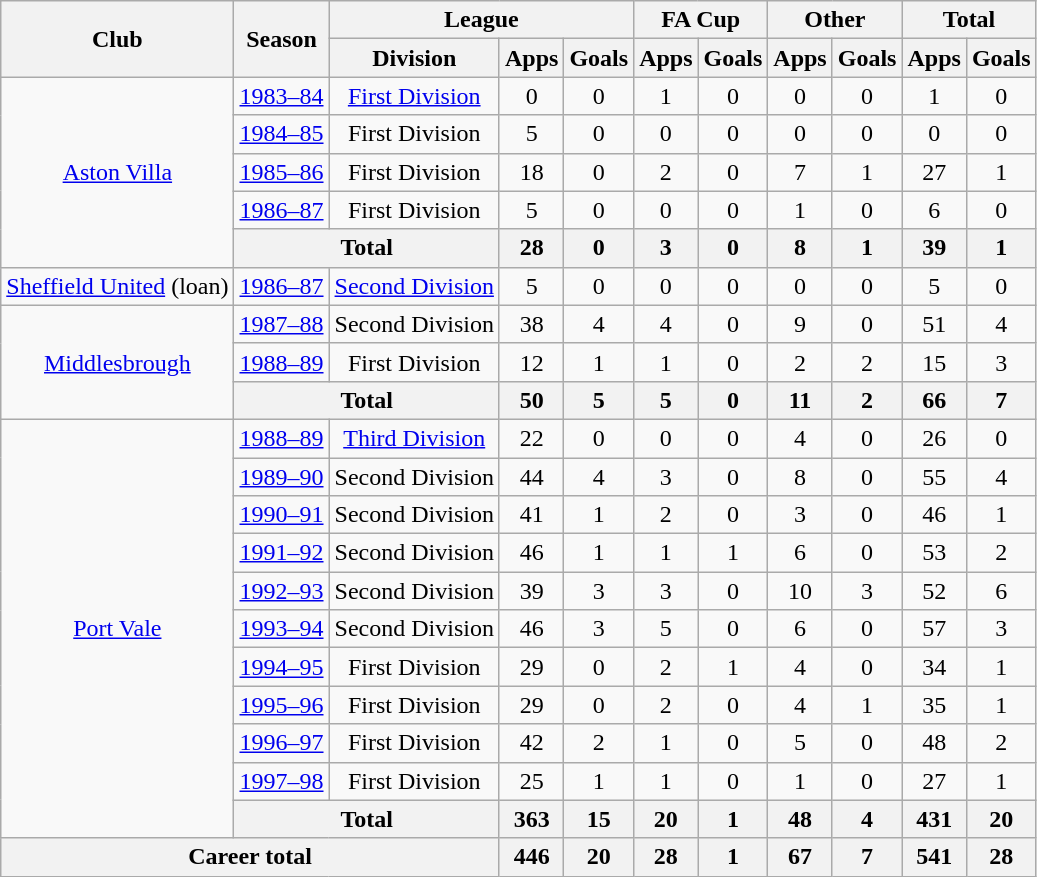<table class="wikitable" style="text-align: center;">
<tr>
<th rowspan="2">Club</th>
<th rowspan="2">Season</th>
<th colspan="3">League</th>
<th colspan="2">FA Cup</th>
<th colspan="2">Other</th>
<th colspan="2">Total</th>
</tr>
<tr>
<th>Division</th>
<th>Apps</th>
<th>Goals</th>
<th>Apps</th>
<th>Goals</th>
<th>Apps</th>
<th>Goals</th>
<th>Apps</th>
<th>Goals</th>
</tr>
<tr>
<td rowspan="5"><a href='#'>Aston Villa</a></td>
<td><a href='#'>1983–84</a></td>
<td><a href='#'>First Division</a></td>
<td>0</td>
<td>0</td>
<td>1</td>
<td>0</td>
<td>0</td>
<td>0</td>
<td>1</td>
<td>0</td>
</tr>
<tr>
<td><a href='#'>1984–85</a></td>
<td>First Division</td>
<td>5</td>
<td>0</td>
<td>0</td>
<td>0</td>
<td>0</td>
<td>0</td>
<td>0</td>
<td>0</td>
</tr>
<tr>
<td><a href='#'>1985–86</a></td>
<td>First Division</td>
<td>18</td>
<td>0</td>
<td>2</td>
<td>0</td>
<td>7</td>
<td>1</td>
<td>27</td>
<td>1</td>
</tr>
<tr>
<td><a href='#'>1986–87</a></td>
<td>First Division</td>
<td>5</td>
<td>0</td>
<td>0</td>
<td>0</td>
<td>1</td>
<td>0</td>
<td>6</td>
<td>0</td>
</tr>
<tr>
<th colspan="2">Total</th>
<th>28</th>
<th>0</th>
<th>3</th>
<th>0</th>
<th>8</th>
<th>1</th>
<th>39</th>
<th>1</th>
</tr>
<tr>
<td><a href='#'>Sheffield United</a> (loan)</td>
<td><a href='#'>1986–87</a></td>
<td><a href='#'>Second Division</a></td>
<td>5</td>
<td>0</td>
<td>0</td>
<td>0</td>
<td>0</td>
<td>0</td>
<td>5</td>
<td>0</td>
</tr>
<tr>
<td rowspan="3"><a href='#'>Middlesbrough</a></td>
<td><a href='#'>1987–88</a></td>
<td>Second Division</td>
<td>38</td>
<td>4</td>
<td>4</td>
<td>0</td>
<td>9</td>
<td>0</td>
<td>51</td>
<td>4</td>
</tr>
<tr>
<td><a href='#'>1988–89</a></td>
<td>First Division</td>
<td>12</td>
<td>1</td>
<td>1</td>
<td>0</td>
<td>2</td>
<td>2</td>
<td>15</td>
<td>3</td>
</tr>
<tr>
<th colspan="2">Total</th>
<th>50</th>
<th>5</th>
<th>5</th>
<th>0</th>
<th>11</th>
<th>2</th>
<th>66</th>
<th>7</th>
</tr>
<tr>
<td rowspan="11"><a href='#'>Port Vale</a></td>
<td><a href='#'>1988–89</a></td>
<td><a href='#'>Third Division</a></td>
<td>22</td>
<td>0</td>
<td>0</td>
<td>0</td>
<td>4</td>
<td>0</td>
<td>26</td>
<td>0</td>
</tr>
<tr>
<td><a href='#'>1989–90</a></td>
<td>Second Division</td>
<td>44</td>
<td>4</td>
<td>3</td>
<td>0</td>
<td>8</td>
<td>0</td>
<td>55</td>
<td>4</td>
</tr>
<tr>
<td><a href='#'>1990–91</a></td>
<td>Second Division</td>
<td>41</td>
<td>1</td>
<td>2</td>
<td>0</td>
<td>3</td>
<td>0</td>
<td>46</td>
<td>1</td>
</tr>
<tr>
<td><a href='#'>1991–92</a></td>
<td>Second Division</td>
<td>46</td>
<td>1</td>
<td>1</td>
<td>1</td>
<td>6</td>
<td>0</td>
<td>53</td>
<td>2</td>
</tr>
<tr>
<td><a href='#'>1992–93</a></td>
<td>Second Division</td>
<td>39</td>
<td>3</td>
<td>3</td>
<td>0</td>
<td>10</td>
<td>3</td>
<td>52</td>
<td>6</td>
</tr>
<tr>
<td><a href='#'>1993–94</a></td>
<td>Second Division</td>
<td>46</td>
<td>3</td>
<td>5</td>
<td>0</td>
<td>6</td>
<td>0</td>
<td>57</td>
<td>3</td>
</tr>
<tr>
<td><a href='#'>1994–95</a></td>
<td>First Division</td>
<td>29</td>
<td>0</td>
<td>2</td>
<td>1</td>
<td>4</td>
<td>0</td>
<td>34</td>
<td>1</td>
</tr>
<tr>
<td><a href='#'>1995–96</a></td>
<td>First Division</td>
<td>29</td>
<td>0</td>
<td>2</td>
<td>0</td>
<td>4</td>
<td>1</td>
<td>35</td>
<td>1</td>
</tr>
<tr>
<td><a href='#'>1996–97</a></td>
<td>First Division</td>
<td>42</td>
<td>2</td>
<td>1</td>
<td>0</td>
<td>5</td>
<td>0</td>
<td>48</td>
<td>2</td>
</tr>
<tr>
<td><a href='#'>1997–98</a></td>
<td>First Division</td>
<td>25</td>
<td>1</td>
<td>1</td>
<td>0</td>
<td>1</td>
<td>0</td>
<td>27</td>
<td>1</td>
</tr>
<tr>
<th colspan="2">Total</th>
<th>363</th>
<th>15</th>
<th>20</th>
<th>1</th>
<th>48</th>
<th>4</th>
<th>431</th>
<th>20</th>
</tr>
<tr>
<th colspan="3">Career total</th>
<th>446</th>
<th>20</th>
<th>28</th>
<th>1</th>
<th>67</th>
<th>7</th>
<th>541</th>
<th>28</th>
</tr>
</table>
